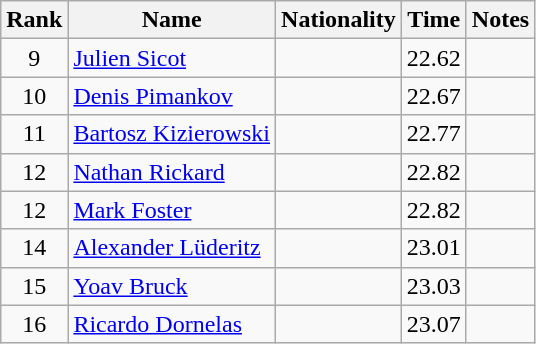<table class="wikitable sortable" style="text-align:center">
<tr>
<th>Rank</th>
<th>Name</th>
<th>Nationality</th>
<th>Time</th>
<th>Notes</th>
</tr>
<tr>
<td>9</td>
<td align=left><a href='#'>Julien Sicot</a></td>
<td align=left></td>
<td>22.62</td>
<td></td>
</tr>
<tr>
<td>10</td>
<td align=left><a href='#'>Denis Pimankov</a></td>
<td align=left></td>
<td>22.67</td>
<td></td>
</tr>
<tr>
<td>11</td>
<td align=left><a href='#'>Bartosz Kizierowski</a></td>
<td align=left></td>
<td>22.77</td>
<td></td>
</tr>
<tr>
<td>12</td>
<td align=left><a href='#'>Nathan Rickard</a></td>
<td align=left></td>
<td>22.82</td>
<td></td>
</tr>
<tr>
<td>12</td>
<td align=left><a href='#'>Mark Foster</a></td>
<td align=left></td>
<td>22.82</td>
<td></td>
</tr>
<tr>
<td>14</td>
<td align=left><a href='#'>Alexander Lüderitz</a></td>
<td align=left></td>
<td>23.01</td>
<td></td>
</tr>
<tr>
<td>15</td>
<td align=left><a href='#'>Yoav Bruck</a></td>
<td align=left></td>
<td>23.03</td>
<td></td>
</tr>
<tr>
<td>16</td>
<td align=left><a href='#'>Ricardo Dornelas</a></td>
<td align=left></td>
<td>23.07</td>
<td></td>
</tr>
</table>
